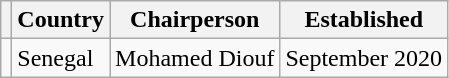<table class="wikitable">
<tr>
<th></th>
<th>Country</th>
<th>Chairperson</th>
<th>Established</th>
</tr>
<tr>
<td></td>
<td>Senegal</td>
<td>Mohamed Diouf</td>
<td>September 2020</td>
</tr>
</table>
